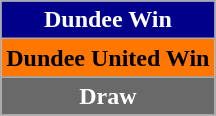<table class="wikitable">
<tr>
<td style="background:#00008B; text-align:center;color:white;"><strong>Dundee Win</strong></td>
</tr>
<tr>
<td style="background:#FF7700; text-align:center;color:black;"><strong>Dundee United Win</strong></td>
</tr>
<tr>
<td style="background:#696969; text-align:center;color:white;"><strong>Draw</strong></td>
</tr>
</table>
